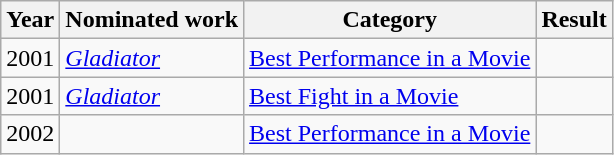<table class="wikitable sortable">
<tr>
<th>Year</th>
<th>Nominated work</th>
<th>Category</th>
<th>Result</th>
</tr>
<tr>
<td>2001</td>
<td><em><a href='#'>Gladiator</a></em></td>
<td><a href='#'>Best Performance in a Movie</a></td>
<td></td>
</tr>
<tr>
<td>2001</td>
<td><em><a href='#'>Gladiator</a></em></td>
<td><a href='#'>Best Fight in a Movie</a></td>
<td></td>
</tr>
<tr>
<td>2002</td>
<td><em></em></td>
<td><a href='#'>Best Performance in a Movie</a></td>
<td></td>
</tr>
</table>
